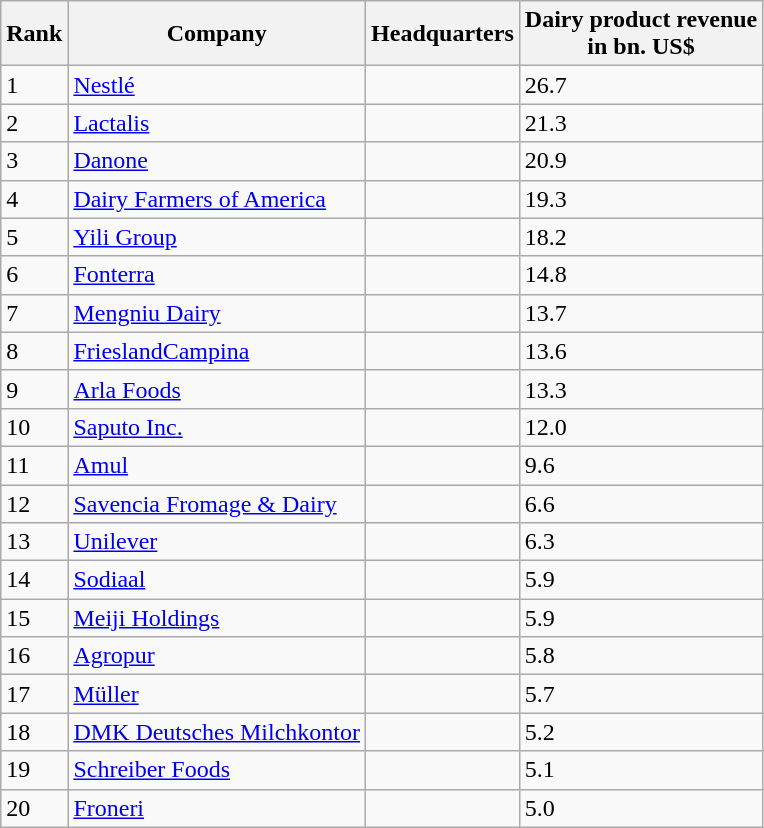<table class="wikitable">
<tr>
<th>Rank</th>
<th>Company</th>
<th>Headquarters</th>
<th>Dairy product revenue <br>in bn. US$</th>
</tr>
<tr>
<td>1</td>
<td><a href='#'>Nestlé</a></td>
<td></td>
<td>26.7</td>
</tr>
<tr>
<td>2</td>
<td><a href='#'>Lactalis</a></td>
<td></td>
<td>21.3</td>
</tr>
<tr>
<td>3</td>
<td><a href='#'>Danone</a></td>
<td></td>
<td>20.9</td>
</tr>
<tr>
<td>4</td>
<td><a href='#'>Dairy Farmers of America</a></td>
<td></td>
<td>19.3</td>
</tr>
<tr>
<td>5</td>
<td><a href='#'>Yili Group</a></td>
<td></td>
<td>18.2</td>
</tr>
<tr>
<td>6</td>
<td><a href='#'>Fonterra</a></td>
<td></td>
<td>14.8</td>
</tr>
<tr>
<td>7</td>
<td><a href='#'>Mengniu Dairy</a></td>
<td></td>
<td>13.7</td>
</tr>
<tr>
<td>8</td>
<td><a href='#'>FrieslandCampina</a></td>
<td></td>
<td>13.6</td>
</tr>
<tr>
<td>9</td>
<td><a href='#'>Arla Foods</a></td>
<td></td>
<td>13.3</td>
</tr>
<tr>
<td>10</td>
<td><a href='#'>Saputo Inc.</a></td>
<td></td>
<td>12.0</td>
</tr>
<tr>
<td>11</td>
<td><a href='#'>Amul</a></td>
<td></td>
<td>9.6</td>
</tr>
<tr>
<td>12</td>
<td><a href='#'>Savencia Fromage & Dairy</a></td>
<td></td>
<td>6.6</td>
</tr>
<tr>
<td>13</td>
<td><a href='#'>Unilever</a></td>
<td></td>
<td>6.3</td>
</tr>
<tr>
<td>14</td>
<td><a href='#'>Sodiaal</a></td>
<td></td>
<td>5.9</td>
</tr>
<tr>
<td>15</td>
<td><a href='#'>Meiji Holdings</a></td>
<td></td>
<td>5.9</td>
</tr>
<tr>
<td>16</td>
<td><a href='#'>Agropur</a></td>
<td></td>
<td>5.8</td>
</tr>
<tr>
<td>17</td>
<td><a href='#'>Müller</a></td>
<td></td>
<td>5.7</td>
</tr>
<tr>
<td>18</td>
<td><a href='#'>DMK Deutsches Milchkontor</a></td>
<td></td>
<td>5.2</td>
</tr>
<tr>
<td>19</td>
<td><a href='#'>Schreiber Foods</a></td>
<td></td>
<td>5.1</td>
</tr>
<tr>
<td>20</td>
<td><a href='#'>Froneri</a></td>
<td></td>
<td>5.0</td>
</tr>
</table>
